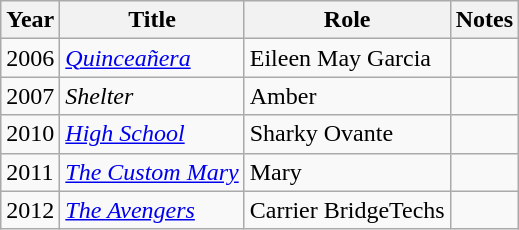<table class="wikitable sortable">
<tr>
<th>Year</th>
<th>Title</th>
<th>Role</th>
<th class="unsortable">Notes</th>
</tr>
<tr>
<td>2006</td>
<td><em><a href='#'>Quinceañera</a></em></td>
<td>Eileen May Garcia</td>
<td></td>
</tr>
<tr>
<td>2007</td>
<td><em>Shelter</em></td>
<td>Amber</td>
<td></td>
</tr>
<tr>
<td>2010</td>
<td><em><a href='#'>High School</a></em></td>
<td>Sharky Ovante</td>
<td></td>
</tr>
<tr>
<td>2011</td>
<td><em><a href='#'>The Custom Mary</a></em></td>
<td>Mary</td>
<td></td>
</tr>
<tr>
<td>2012</td>
<td><em><a href='#'>The Avengers</a></em></td>
<td>Carrier BridgeTechs</td>
<td></td>
</tr>
</table>
